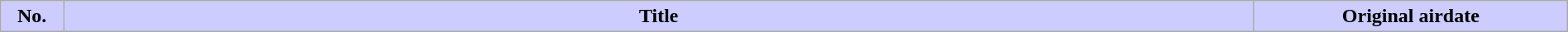<table class="wikitable plainrowheaders" style="width:100%; background:#fff;">
<tr>
<th style="background:#ccf; width:4%;">No.</th>
<th style="background:#ccf;">Title</th>
<th style="background:#ccf; width:20%;">Original airdate<br>







</th>
</tr>
</table>
